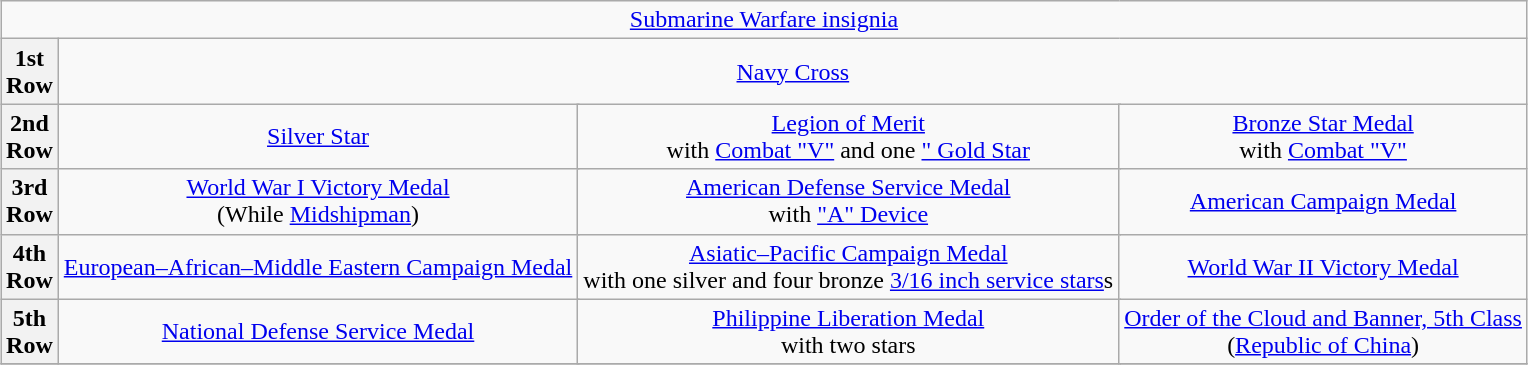<table class="wikitable" style="margin:1em auto; text-align:center;">
<tr>
<td colspan="17"><a href='#'>Submarine Warfare insignia</a></td>
</tr>
<tr>
<th>1st<br> Row</th>
<td colspan="14"><a href='#'>Navy Cross</a></td>
</tr>
<tr>
<th>2nd<br> Row</th>
<td colspan="4"><a href='#'>Silver Star</a></td>
<td colspan="4"><a href='#'>Legion of Merit</a> <br>with <a href='#'>Combat "V"</a> and one <a href='#'>" Gold Star</a></td>
<td colspan="4"><a href='#'>Bronze Star Medal</a> <br>with <a href='#'>Combat "V"</a></td>
</tr>
<tr>
<th>3rd<br> Row</th>
<td colspan="4"><a href='#'>World War I Victory Medal</a><br>(While <a href='#'>Midshipman</a>)</td>
<td colspan="4"><a href='#'>American Defense Service Medal</a> <br>with <a href='#'>"A" Device</a></td>
<td colspan="4"><a href='#'>American Campaign Medal</a></td>
</tr>
<tr>
<th>4th<br> Row</th>
<td colspan="4"><a href='#'>European–African–Middle Eastern Campaign Medal</a></td>
<td colspan="4"><a href='#'>Asiatic–Pacific Campaign Medal</a> <br>with one silver and four bronze <a href='#'>3/16 inch service stars</a>s</td>
<td colspan="4"><a href='#'>World War II Victory Medal</a></td>
</tr>
<tr>
<th>5th<br> Row</th>
<td colspan="4"><a href='#'>National Defense Service Medal</a></td>
<td colspan="4"><a href='#'>Philippine Liberation Medal</a> <br>with two stars</td>
<td colspan="4"><a href='#'>Order of the Cloud and Banner, 5th Class</a> <br>(<a href='#'>Republic of China</a>)</td>
</tr>
<tr>
</tr>
</table>
